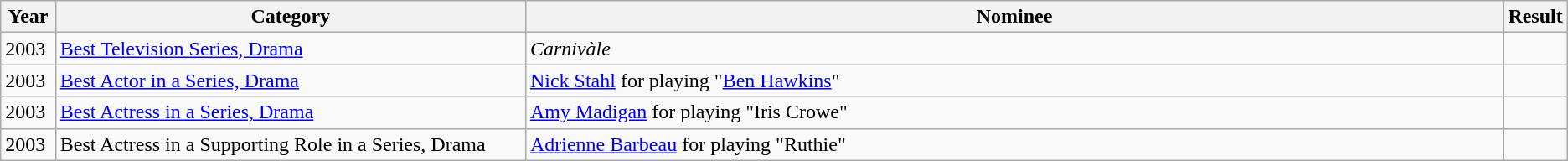<table class="wikitable">
<tr>
<th width="3.5%">Year</th>
<th width="30%">Category</th>
<th>Nominee</th>
<th width="3.5%">Result</th>
</tr>
<tr>
<td>2003</td>
<td><a href='#'>Best Television Series, Drama</a></td>
<td><em>Carnivàle</em></td>
<td></td>
</tr>
<tr>
<td>2003</td>
<td><a href='#'>Best Actor in a Series, Drama</a></td>
<td><a href='#'>Nick Stahl</a> for playing "<a href='#'>Ben Hawkins</a>"</td>
<td></td>
</tr>
<tr>
<td>2003</td>
<td><a href='#'>Best Actress in a Series, Drama</a></td>
<td><a href='#'>Amy Madigan</a> for playing "Iris Crowe"</td>
<td></td>
</tr>
<tr>
<td>2003</td>
<td>Best Actress in a Supporting Role in a Series, Drama</td>
<td><a href='#'>Adrienne Barbeau</a> for playing "Ruthie"</td>
<td></td>
</tr>
</table>
